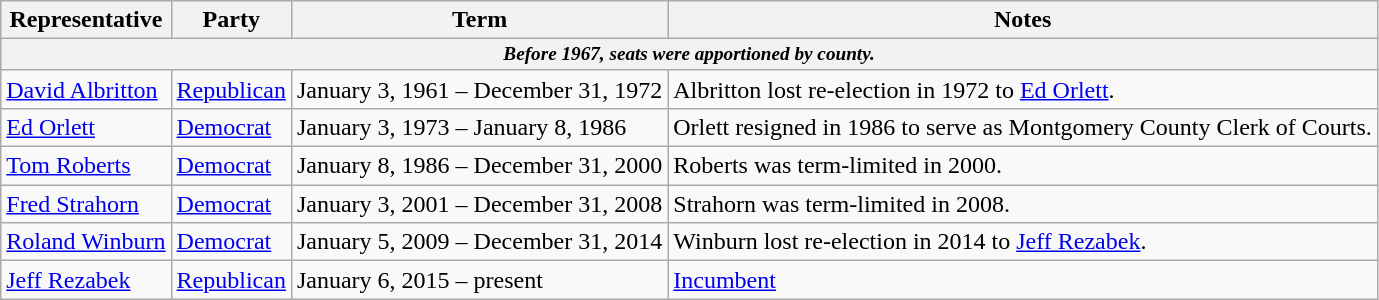<table class=wikitable>
<tr valign=bottom>
<th>Representative</th>
<th>Party</th>
<th>Term</th>
<th>Notes</th>
</tr>
<tr>
<th colspan=5 style="font-size: 80%;"><em>Before 1967, seats were apportioned by county.</em></th>
</tr>
<tr>
<td><a href='#'>David Albritton</a></td>
<td><a href='#'>Republican</a></td>
<td>January 3, 1961 – December 31, 1972</td>
<td>Albritton lost re-election in 1972 to <a href='#'>Ed Orlett</a>.</td>
</tr>
<tr>
<td><a href='#'>Ed Orlett</a></td>
<td><a href='#'>Democrat</a></td>
<td>January 3, 1973 – January 8, 1986</td>
<td>Orlett resigned in 1986 to serve as Montgomery County Clerk of Courts.</td>
</tr>
<tr>
<td><a href='#'>Tom Roberts</a></td>
<td><a href='#'>Democrat</a></td>
<td>January 8, 1986 – December 31, 2000</td>
<td>Roberts was term-limited in 2000.</td>
</tr>
<tr>
<td><a href='#'>Fred Strahorn</a></td>
<td><a href='#'>Democrat</a></td>
<td>January 3, 2001 – December 31, 2008</td>
<td>Strahorn was term-limited in 2008.</td>
</tr>
<tr>
<td><a href='#'>Roland Winburn</a></td>
<td><a href='#'>Democrat</a></td>
<td>January 5, 2009 – December 31, 2014</td>
<td>Winburn lost re-election in 2014 to <a href='#'>Jeff Rezabek</a>.</td>
</tr>
<tr>
<td><a href='#'>Jeff Rezabek</a></td>
<td><a href='#'>Republican</a></td>
<td>January 6, 2015 – present</td>
<td><a href='#'>Incumbent</a></td>
</tr>
</table>
